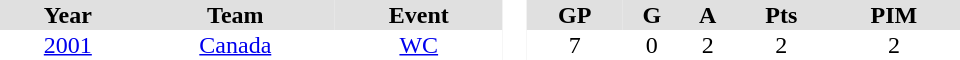<table border="0" cellpadding="1" cellspacing="0" style="text-align:center; width:40em">
<tr ALIGN="center" bgcolor="#e0e0e0">
<th>Year</th>
<th>Team</th>
<th>Event</th>
<th rowspan="99" bgcolor="#ffffff"> </th>
<th>GP</th>
<th>G</th>
<th>A</th>
<th>Pts</th>
<th>PIM</th>
</tr>
<tr>
<td><a href='#'>2001</a></td>
<td><a href='#'>Canada</a></td>
<td><a href='#'>WC</a></td>
<td>7</td>
<td>0</td>
<td>2</td>
<td>2</td>
<td>2</td>
</tr>
</table>
